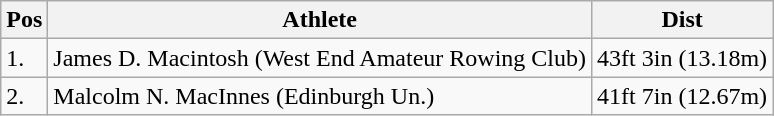<table class="wikitable">
<tr>
<th>Pos</th>
<th>Athlete</th>
<th>Dist</th>
</tr>
<tr>
<td>1.</td>
<td>James D. Macintosh (West End Amateur Rowing Club)</td>
<td>43ft 3in (13.18m)</td>
</tr>
<tr>
<td>2.</td>
<td>Malcolm N. MacInnes (Edinburgh Un.)</td>
<td>41ft 7in (12.67m)</td>
</tr>
</table>
